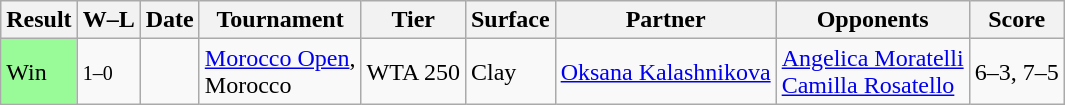<table class="wikitable">
<tr>
<th>Result</th>
<th class="unsortable">W–L</th>
<th>Date</th>
<th>Tournament</th>
<th>Tier</th>
<th>Surface</th>
<th>Partner</th>
<th>Opponents</th>
<th class="unsortable">Score</th>
</tr>
<tr>
<td bgcolor=98fb98>Win</td>
<td><small>1–0</small></td>
<td><a href='#'></a></td>
<td><a href='#'>Morocco Open</a>, <br>Morocco</td>
<td>WTA 250</td>
<td>Clay</td>
<td> <a href='#'>Oksana Kalashnikova</a></td>
<td> <a href='#'>Angelica Moratelli</a> <br>  <a href='#'>Camilla Rosatello</a></td>
<td>6–3, 7–5</td>
</tr>
</table>
